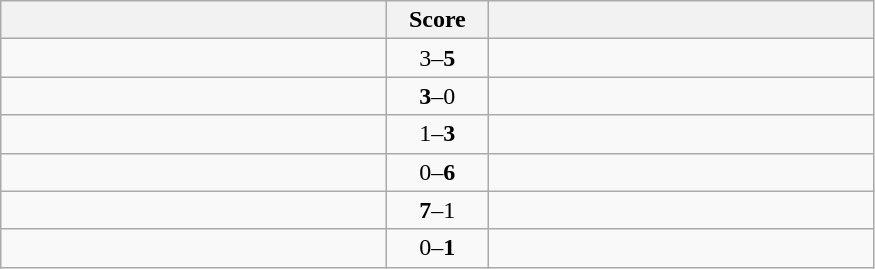<table class="wikitable" style="text-align: center; font-size:100% ">
<tr>
<th align="right" width="250"></th>
<th width="60">Score</th>
<th align="left" width="250"></th>
</tr>
<tr>
<td align=left></td>
<td align=center>3–<strong>5</strong></td>
<td align=left><strong></strong></td>
</tr>
<tr>
<td align=left><strong></strong></td>
<td align=center><strong>3</strong>–0</td>
<td align=left></td>
</tr>
<tr>
<td align=left></td>
<td align=center>1–<strong>3</strong></td>
<td align=left><strong></strong></td>
</tr>
<tr>
<td align=left></td>
<td align=center>0–<strong>6</strong></td>
<td align=left><strong></strong></td>
</tr>
<tr>
<td align=left><strong></strong></td>
<td align=center><strong>7</strong>–1</td>
<td align=left></td>
</tr>
<tr>
<td align=left></td>
<td align=center>0–<strong>1</strong></td>
<td align=left><strong></strong></td>
</tr>
</table>
